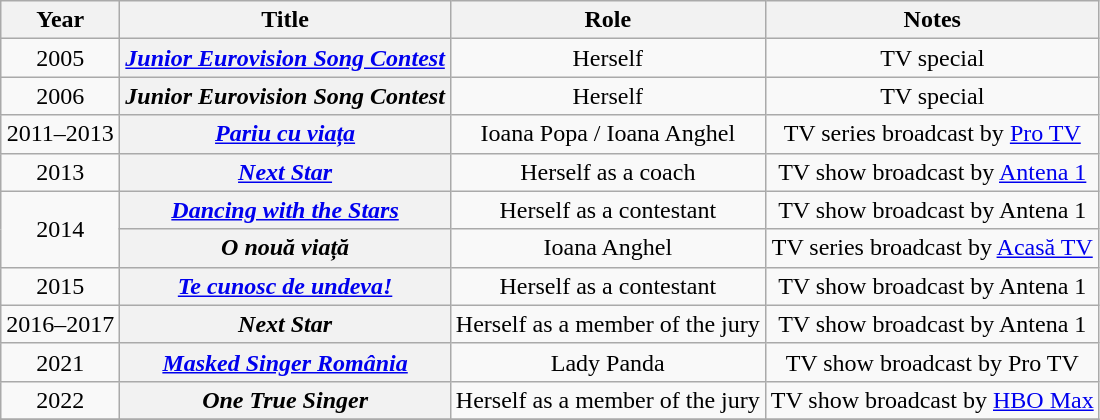<table class="wikitable plainrowheaders" style="text-align:center;">
<tr>
<th scope="col">Year</th>
<th scope="col">Title</th>
<th scope="col">Role</th>
<th scope="col" class="unsortable">Notes</th>
</tr>
<tr>
<td>2005</td>
<th scope="row"><em><a href='#'>Junior Eurovision Song Contest</a></em></th>
<td>Herself</td>
<td>TV special</td>
</tr>
<tr>
<td>2006</td>
<th scope="row"><em>Junior Eurovision Song Contest</em></th>
<td>Herself</td>
<td>TV special</td>
</tr>
<tr>
<td>2011–2013</td>
<th scope="row"><em><a href='#'>Pariu cu viața</a></em></th>
<td>Ioana Popa / Ioana Anghel</td>
<td>TV series broadcast by <a href='#'>Pro TV</a></td>
</tr>
<tr>
<td>2013</td>
<th scope="row"><em><a href='#'>Next Star</a></em></th>
<td>Herself as a coach</td>
<td>TV show broadcast by <a href='#'>Antena 1</a></td>
</tr>
<tr>
<td rowspan=2>2014</td>
<th scope="row"><em><a href='#'>Dancing with the Stars</a></em></th>
<td>Herself as a contestant</td>
<td>TV show broadcast by Antena 1</td>
</tr>
<tr>
<th scope="row"><em>O nouă viață</em></th>
<td>Ioana Anghel</td>
<td>TV series broadcast by <a href='#'>Acasă TV</a></td>
</tr>
<tr>
<td>2015</td>
<th scope="row"><em><a href='#'>Te cunosc de undeva!</a></em></th>
<td>Herself as a contestant</td>
<td>TV show broadcast by Antena 1</td>
</tr>
<tr>
<td>2016–2017</td>
<th scope="row"><em>Next Star</em></th>
<td>Herself as a member of the jury</td>
<td>TV show broadcast by Antena 1</td>
</tr>
<tr>
<td>2021</td>
<th scope="row"><em><a href='#'>Masked Singer România</a></em></th>
<td>Lady Panda</td>
<td>TV show broadcast by Pro TV</td>
</tr>
<tr>
<td>2022</td>
<th scope="row"><em>One True Singer</em></th>
<td>Herself as a member of the jury</td>
<td>TV show broadcast by <a href='#'>HBO Max</a></td>
</tr>
<tr>
</tr>
</table>
